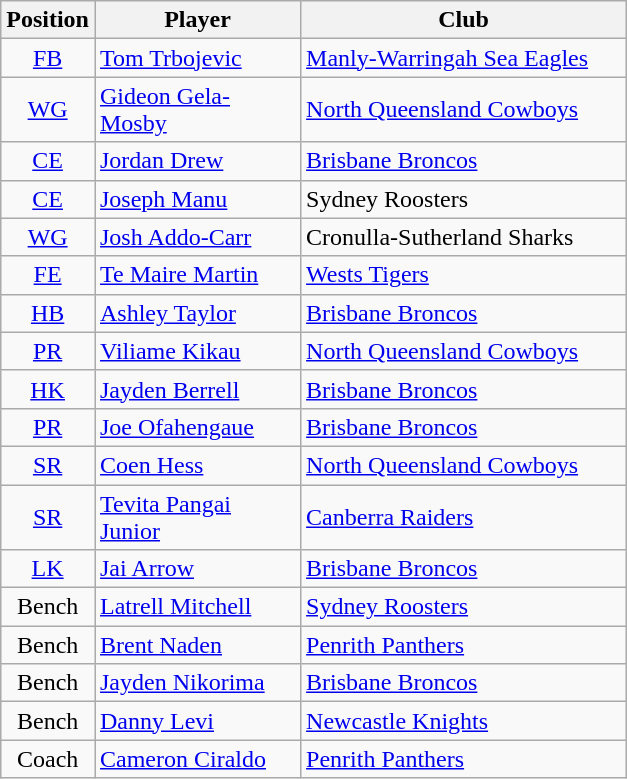<table class="wikitable">
<tr>
<th width=50>Position</th>
<th width=130 abbr="Player">Player</th>
<th width=210 abbr="Club">Club</th>
</tr>
<tr>
<td style="text-align:center;"><a href='#'>FB</a></td>
<td><a href='#'>Tom Trbojevic</a></td>
<td> <a href='#'>Manly-Warringah Sea Eagles</a></td>
</tr>
<tr>
<td style="text-align:center;"><a href='#'>WG</a></td>
<td><a href='#'>Gideon Gela-Mosby</a></td>
<td> <a href='#'>North Queensland Cowboys</a></td>
</tr>
<tr>
<td style="text-align:center;"><a href='#'>CE</a></td>
<td><a href='#'>Jordan Drew</a></td>
<td> <a href='#'>Brisbane Broncos</a></td>
</tr>
<tr>
<td style="text-align:center;"><a href='#'>CE</a></td>
<td><a href='#'>Joseph Manu</a></td>
<td>Sydney Roosters</td>
</tr>
<tr>
<td style="text-align:center;"><a href='#'>WG</a></td>
<td><a href='#'>Josh Addo-Carr</a></td>
<td>Cronulla-Sutherland Sharks</td>
</tr>
<tr>
<td style="text-align:center;"><a href='#'>FE</a></td>
<td><a href='#'>Te Maire Martin</a></td>
<td> <a href='#'>Wests Tigers</a></td>
</tr>
<tr>
<td style="text-align:center;"><a href='#'>HB</a></td>
<td><a href='#'>Ashley Taylor</a></td>
<td> <a href='#'>Brisbane Broncos</a></td>
</tr>
<tr>
<td style="text-align:center;"><a href='#'>PR</a></td>
<td><a href='#'>Viliame Kikau</a></td>
<td> <a href='#'>North Queensland Cowboys</a></td>
</tr>
<tr>
<td style="text-align:center;"><a href='#'>HK</a></td>
<td><a href='#'>Jayden Berrell</a></td>
<td> <a href='#'>Brisbane Broncos</a></td>
</tr>
<tr>
<td style="text-align:center;"><a href='#'>PR</a></td>
<td><a href='#'>Joe Ofahengaue</a></td>
<td> <a href='#'>Brisbane Broncos</a></td>
</tr>
<tr>
<td style="text-align:center;"><a href='#'>SR</a></td>
<td><a href='#'>Coen Hess</a></td>
<td> <a href='#'>North Queensland Cowboys</a></td>
</tr>
<tr>
<td style="text-align:center;"><a href='#'>SR</a></td>
<td><a href='#'>Tevita Pangai Junior</a></td>
<td> <a href='#'>Canberra Raiders</a></td>
</tr>
<tr>
<td style="text-align:center;"><a href='#'>LK</a></td>
<td><a href='#'>Jai Arrow</a></td>
<td> <a href='#'>Brisbane Broncos</a></td>
</tr>
<tr>
<td style="text-align:center;">Bench</td>
<td><a href='#'>Latrell Mitchell</a></td>
<td> <a href='#'>Sydney Roosters</a></td>
</tr>
<tr>
<td style="text-align:center;">Bench</td>
<td><a href='#'>Brent Naden</a></td>
<td> <a href='#'>Penrith Panthers</a></td>
</tr>
<tr>
<td style="text-align:center;">Bench</td>
<td><a href='#'>Jayden Nikorima</a></td>
<td> <a href='#'>Brisbane Broncos</a></td>
</tr>
<tr>
<td style="text-align:center;">Bench</td>
<td><a href='#'>Danny Levi</a></td>
<td> <a href='#'>Newcastle Knights</a></td>
</tr>
<tr>
<td style="text-align:center;">Coach</td>
<td><a href='#'>Cameron Ciraldo</a></td>
<td> <a href='#'>Penrith Panthers</a></td>
</tr>
</table>
